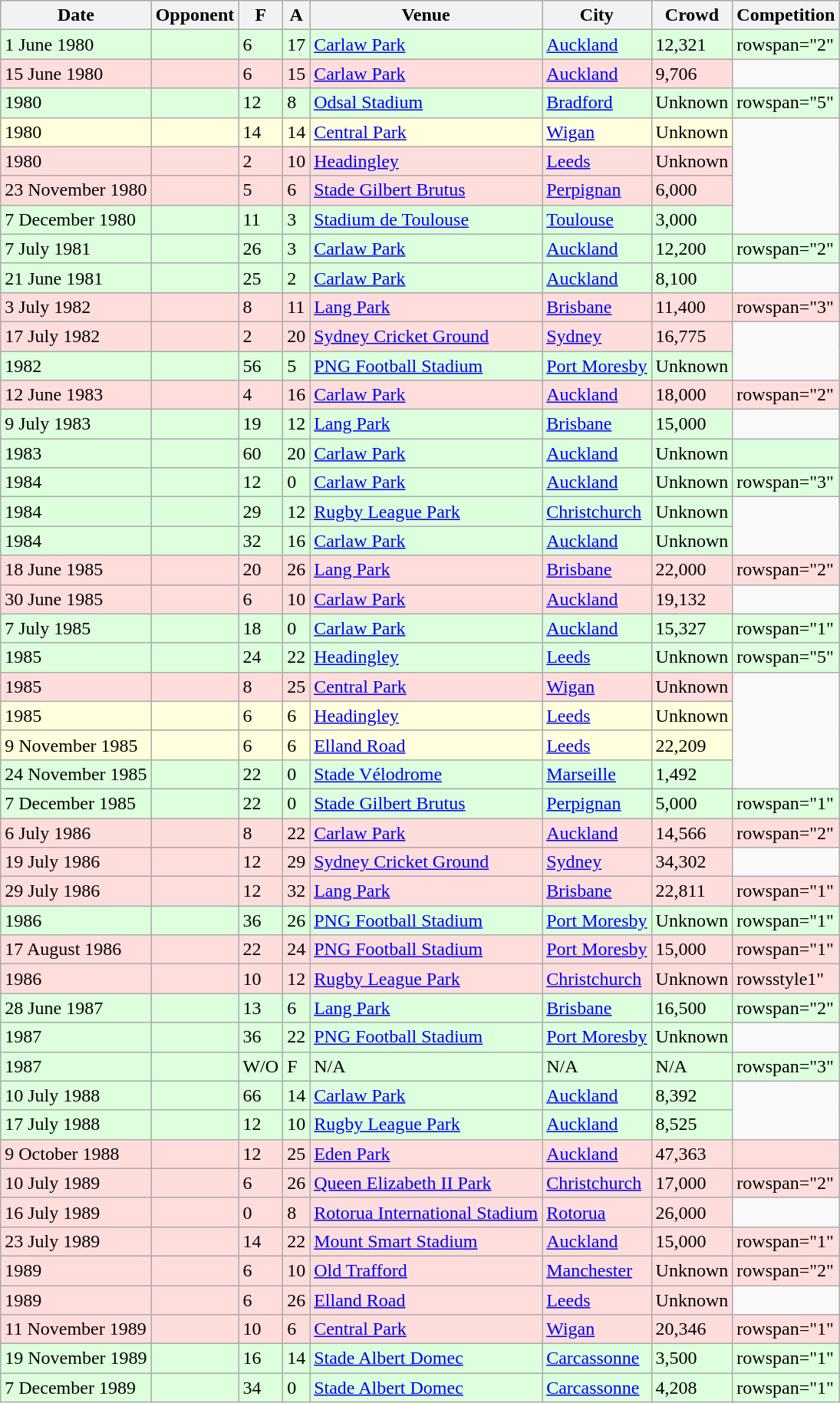<table class="wikitable sortable">
<tr>
<th>Date</th>
<th>Opponent</th>
<th>F</th>
<th>A</th>
<th>Venue</th>
<th>City</th>
<th>Crowd</th>
<th>Competition</th>
</tr>
<tr style="background:#ddffdd;">
<td>1 June 1980</td>
<td></td>
<td>6</td>
<td>17</td>
<td><a href='#'>Carlaw Park</a></td>
<td><a href='#'>Auckland</a></td>
<td>12,321</td>
<td>rowspan="2" </td>
</tr>
<tr style="background:#ffdddd;">
<td>15 June 1980</td>
<td></td>
<td>6</td>
<td>15</td>
<td><a href='#'>Carlaw Park</a></td>
<td><a href='#'>Auckland</a></td>
<td>9,706</td>
</tr>
<tr style="background:#ddffdd;">
<td>1980</td>
<td></td>
<td>12</td>
<td>8</td>
<td><a href='#'>Odsal Stadium</a></td>
<td><a href='#'>Bradford</a></td>
<td>Unknown</td>
<td>rowspan="5" </td>
</tr>
<tr style="background:#ffffdd;">
<td>1980</td>
<td></td>
<td>14</td>
<td>14</td>
<td><a href='#'>Central Park</a></td>
<td><a href='#'>Wigan</a></td>
<td>Unknown</td>
</tr>
<tr style="background:#ffdddd;">
<td>1980</td>
<td></td>
<td>2</td>
<td>10</td>
<td><a href='#'>Headingley</a></td>
<td><a href='#'>Leeds</a></td>
<td>Unknown</td>
</tr>
<tr style="background:#ffdddd;">
<td>23 November 1980</td>
<td></td>
<td>5</td>
<td>6</td>
<td><a href='#'>Stade Gilbert Brutus</a></td>
<td><a href='#'>Perpignan</a></td>
<td>6,000</td>
</tr>
<tr style="background:#ddffdd;">
<td>7 December 1980</td>
<td></td>
<td>11</td>
<td>3</td>
<td><a href='#'>Stadium de Toulouse</a></td>
<td><a href='#'>Toulouse</a></td>
<td>3,000</td>
</tr>
<tr style="background:#ddffdd;">
<td>7 July 1981</td>
<td></td>
<td>26</td>
<td>3</td>
<td><a href='#'>Carlaw Park</a></td>
<td><a href='#'>Auckland</a></td>
<td>12,200</td>
<td>rowspan="2" </td>
</tr>
<tr style="background:#ddffdd;">
<td>21 June 1981</td>
<td></td>
<td>25</td>
<td>2</td>
<td><a href='#'>Carlaw Park</a></td>
<td><a href='#'>Auckland</a></td>
<td>8,100</td>
</tr>
<tr style="background:#ffdddd;">
<td>3 July 1982</td>
<td></td>
<td>8</td>
<td>11</td>
<td><a href='#'>Lang Park</a></td>
<td><a href='#'>Brisbane</a></td>
<td>11,400</td>
<td>rowspan="3" </td>
</tr>
<tr style="background:#ffdddd;">
<td>17 July 1982</td>
<td></td>
<td>2</td>
<td>20</td>
<td><a href='#'>Sydney Cricket Ground</a></td>
<td><a href='#'>Sydney</a></td>
<td>16,775</td>
</tr>
<tr style="background:#ddffdd;">
<td>1982</td>
<td></td>
<td>56</td>
<td>5</td>
<td><a href='#'>PNG Football Stadium</a></td>
<td><a href='#'>Port Moresby</a></td>
<td>Unknown</td>
</tr>
<tr style="background:#ffdddd;">
<td>12 June 1983</td>
<td></td>
<td>4</td>
<td>16</td>
<td><a href='#'>Carlaw Park</a></td>
<td><a href='#'>Auckland</a></td>
<td>18,000</td>
<td>rowspan="2" </td>
</tr>
<tr style="background:#ddffdd;">
<td>9 July 1983</td>
<td></td>
<td>19</td>
<td>12</td>
<td><a href='#'>Lang Park</a></td>
<td><a href='#'>Brisbane</a></td>
<td>15,000</td>
</tr>
<tr style="background:#ddffdd;">
<td>1983</td>
<td></td>
<td>60</td>
<td>20</td>
<td><a href='#'>Carlaw Park</a></td>
<td><a href='#'>Auckland</a></td>
<td>Unknown</td>
<td></td>
</tr>
<tr style="background:#ddffdd;">
<td>1984</td>
<td></td>
<td>12</td>
<td>0</td>
<td><a href='#'>Carlaw Park</a></td>
<td><a href='#'>Auckland</a></td>
<td>Unknown</td>
<td>rowspan="3" </td>
</tr>
<tr style="background:#ddffdd;">
<td>1984</td>
<td></td>
<td>29</td>
<td>12</td>
<td><a href='#'>Rugby League Park</a></td>
<td><a href='#'>Christchurch</a></td>
<td>Unknown</td>
</tr>
<tr style="background:#ddffdd;">
<td>1984</td>
<td></td>
<td>32</td>
<td>16</td>
<td><a href='#'>Carlaw Park</a></td>
<td><a href='#'>Auckland</a></td>
<td>Unknown</td>
</tr>
<tr style="background:#ffdddd;">
<td>18 June 1985</td>
<td></td>
<td>20</td>
<td>26</td>
<td><a href='#'>Lang Park</a></td>
<td><a href='#'>Brisbane</a></td>
<td>22,000</td>
<td>rowspan="2" </td>
</tr>
<tr style="background:#ffdddd;">
<td>30 June 1985</td>
<td></td>
<td>6</td>
<td>10</td>
<td><a href='#'>Carlaw Park</a></td>
<td><a href='#'>Auckland</a></td>
<td>19,132</td>
</tr>
<tr style="background:#ddffdd;">
<td>7 July 1985</td>
<td></td>
<td>18</td>
<td>0</td>
<td><a href='#'>Carlaw Park</a></td>
<td><a href='#'>Auckland</a></td>
<td>15,327</td>
<td>rowspan="1" </td>
</tr>
<tr style="background:#ddffdd;">
<td>1985</td>
<td></td>
<td>24</td>
<td>22</td>
<td><a href='#'>Headingley</a></td>
<td><a href='#'>Leeds</a></td>
<td>Unknown</td>
<td>rowspan="5" </td>
</tr>
<tr style="background:#ffdddd;">
<td>1985</td>
<td></td>
<td>8</td>
<td>25</td>
<td><a href='#'>Central Park</a></td>
<td><a href='#'>Wigan</a></td>
<td>Unknown</td>
</tr>
<tr style="background:#ffffdd;">
<td>1985</td>
<td></td>
<td>6</td>
<td>6</td>
<td><a href='#'>Headingley</a></td>
<td><a href='#'>Leeds</a></td>
<td>Unknown</td>
</tr>
<tr style="background:#ffffdd;">
<td>9 November 1985</td>
<td></td>
<td>6</td>
<td>6</td>
<td><a href='#'>Elland Road</a></td>
<td><a href='#'>Leeds</a></td>
<td>22,209</td>
</tr>
<tr style="background:#ddffdd;">
<td>24 November 1985</td>
<td></td>
<td>22</td>
<td>0</td>
<td><a href='#'>Stade Vélodrome</a></td>
<td><a href='#'>Marseille</a></td>
<td>1,492</td>
</tr>
<tr style="background:#ddffdd;">
<td>7 December 1985</td>
<td></td>
<td>22</td>
<td>0</td>
<td><a href='#'>Stade Gilbert Brutus</a></td>
<td><a href='#'>Perpignan</a></td>
<td>5,000</td>
<td>rowspan="1" </td>
</tr>
<tr style="background:#ffdddd;">
<td>6 July 1986</td>
<td></td>
<td>8</td>
<td>22</td>
<td><a href='#'>Carlaw Park</a></td>
<td><a href='#'>Auckland</a></td>
<td>14,566</td>
<td>rowspan="2" </td>
</tr>
<tr style="background:#ffdddd;">
<td>19 July 1986</td>
<td></td>
<td>12</td>
<td>29</td>
<td><a href='#'>Sydney Cricket Ground</a></td>
<td><a href='#'>Sydney</a></td>
<td>34,302</td>
</tr>
<tr style="background:#ffdddd;">
<td>29 July 1986</td>
<td></td>
<td>12</td>
<td>32</td>
<td><a href='#'>Lang Park</a></td>
<td><a href='#'>Brisbane</a></td>
<td>22,811</td>
<td>rowspan="1" </td>
</tr>
<tr style="background:#ddffdd;">
<td>1986</td>
<td></td>
<td>36</td>
<td>26</td>
<td><a href='#'>PNG Football Stadium</a></td>
<td><a href='#'>Port Moresby</a></td>
<td>Unknown</td>
<td>rowspan="1" </td>
</tr>
<tr style="background:#ffdddd;">
<td>17 August 1986</td>
<td></td>
<td>22</td>
<td>24</td>
<td><a href='#'>PNG Football Stadium</a></td>
<td><a href='#'>Port Moresby</a></td>
<td>15,000</td>
<td>rowspan="1" </td>
</tr>
<tr style="background:#ffdddd;">
<td>1986</td>
<td></td>
<td>10</td>
<td>12</td>
<td><a href='#'>Rugby League Park</a></td>
<td><a href='#'>Christchurch</a></td>
<td>Unknown</td>
<td>rowsstyle1" </td>
</tr>
<tr style="background:#ddffdd;">
<td>28 June 1987</td>
<td></td>
<td>13</td>
<td>6</td>
<td><a href='#'>Lang Park</a></td>
<td><a href='#'>Brisbane</a></td>
<td>16,500</td>
<td>rowspan="2" </td>
</tr>
<tr style="background:#ddffdd;">
<td>1987</td>
<td></td>
<td>36</td>
<td>22</td>
<td><a href='#'>PNG Football Stadium</a></td>
<td><a href='#'>Port Moresby</a></td>
<td>Unknown</td>
</tr>
<tr style="background:#ddffdd;">
<td>1987</td>
<td></td>
<td>W/O</td>
<td>F</td>
<td>N/A</td>
<td>N/A</td>
<td>N/A</td>
<td>rowspan="3" </td>
</tr>
<tr style="background:#ddffdd;">
<td>10 July 1988</td>
<td></td>
<td>66</td>
<td>14</td>
<td><a href='#'>Carlaw Park</a></td>
<td><a href='#'>Auckland</a></td>
<td>8,392</td>
</tr>
<tr style="background:#ddffdd;">
<td>17 July 1988</td>
<td></td>
<td>12</td>
<td>10</td>
<td><a href='#'>Rugby League Park</a></td>
<td><a href='#'>Auckland</a></td>
<td>8,525</td>
</tr>
<tr style="background:#ffdddd;">
<td>9 October 1988</td>
<td></td>
<td>12</td>
<td>25</td>
<td><a href='#'>Eden Park</a></td>
<td><a href='#'>Auckland</a></td>
<td>47,363</td>
<td></td>
</tr>
<tr style="background:#ffdddd;">
<td>10 July 1989</td>
<td></td>
<td>6</td>
<td>26</td>
<td><a href='#'>Queen Elizabeth II Park</a></td>
<td><a href='#'>Christchurch</a></td>
<td>17,000</td>
<td>rowspan="2" </td>
</tr>
<tr style="background:#ffdddd;">
<td>16 July 1989</td>
<td></td>
<td>0</td>
<td>8</td>
<td><a href='#'>Rotorua International Stadium</a></td>
<td><a href='#'>Rotorua</a></td>
<td>26,000</td>
</tr>
<tr style="background:#ffdddd;">
<td>23 July 1989</td>
<td></td>
<td>14</td>
<td>22</td>
<td><a href='#'>Mount Smart Stadium</a></td>
<td><a href='#'>Auckland</a></td>
<td>15,000</td>
<td>rowspan="1" </td>
</tr>
<tr style="background:#ffdddd;">
<td>1989</td>
<td></td>
<td>6</td>
<td>10</td>
<td><a href='#'>Old Trafford</a></td>
<td><a href='#'>Manchester</a></td>
<td>Unknown</td>
<td>rowspan="2" </td>
</tr>
<tr style="background:#ffdddd;">
<td>1989</td>
<td></td>
<td>6</td>
<td>26</td>
<td><a href='#'>Elland Road</a></td>
<td><a href='#'>Leeds</a></td>
<td>Unknown</td>
</tr>
<tr style="background:#ffdddd;">
<td>11 November 1989</td>
<td></td>
<td>10</td>
<td>6</td>
<td><a href='#'>Central Park</a></td>
<td><a href='#'>Wigan</a></td>
<td>20,346</td>
<td>rowspan="1" </td>
</tr>
<tr style="background:#ddffdd;">
<td>19 November 1989</td>
<td></td>
<td>16</td>
<td>14</td>
<td><a href='#'>Stade Albert Domec</a></td>
<td><a href='#'>Carcassonne</a></td>
<td>3,500</td>
<td>rowspan="1" </td>
</tr>
<tr style="background:#ddffdd;">
<td>7 December 1989</td>
<td></td>
<td>34</td>
<td>0</td>
<td><a href='#'>Stade Albert Domec</a></td>
<td><a href='#'>Carcassonne</a></td>
<td>4,208</td>
<td>rowspan="1" </td>
</tr>
</table>
